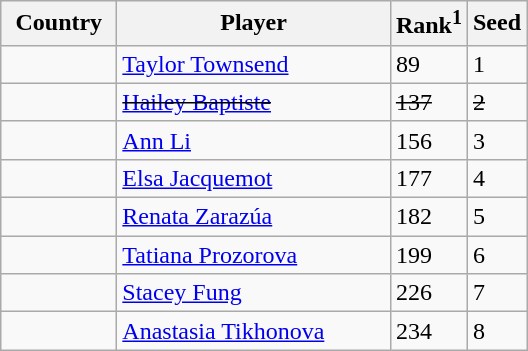<table class="sortable wikitable">
<tr>
<th width="70">Country</th>
<th width="175">Player</th>
<th>Rank<sup>1</sup></th>
<th>Seed</th>
</tr>
<tr>
<td></td>
<td><a href='#'>Taylor Townsend</a></td>
<td>89</td>
<td>1</td>
</tr>
<tr>
<td><s></s></td>
<td><s><a href='#'>Hailey Baptiste</a></s></td>
<td><s>137</s></td>
<td><s>2</s></td>
</tr>
<tr>
<td></td>
<td><a href='#'>Ann Li</a></td>
<td>156</td>
<td>3</td>
</tr>
<tr>
<td></td>
<td><a href='#'>Elsa Jacquemot</a></td>
<td>177</td>
<td>4</td>
</tr>
<tr>
<td></td>
<td><a href='#'>Renata Zarazúa</a></td>
<td>182</td>
<td>5</td>
</tr>
<tr>
<td></td>
<td><a href='#'>Tatiana Prozorova</a></td>
<td>199</td>
<td>6</td>
</tr>
<tr>
<td></td>
<td><a href='#'>Stacey Fung</a></td>
<td>226</td>
<td>7</td>
</tr>
<tr>
<td></td>
<td><a href='#'>Anastasia Tikhonova</a></td>
<td>234</td>
<td>8</td>
</tr>
</table>
